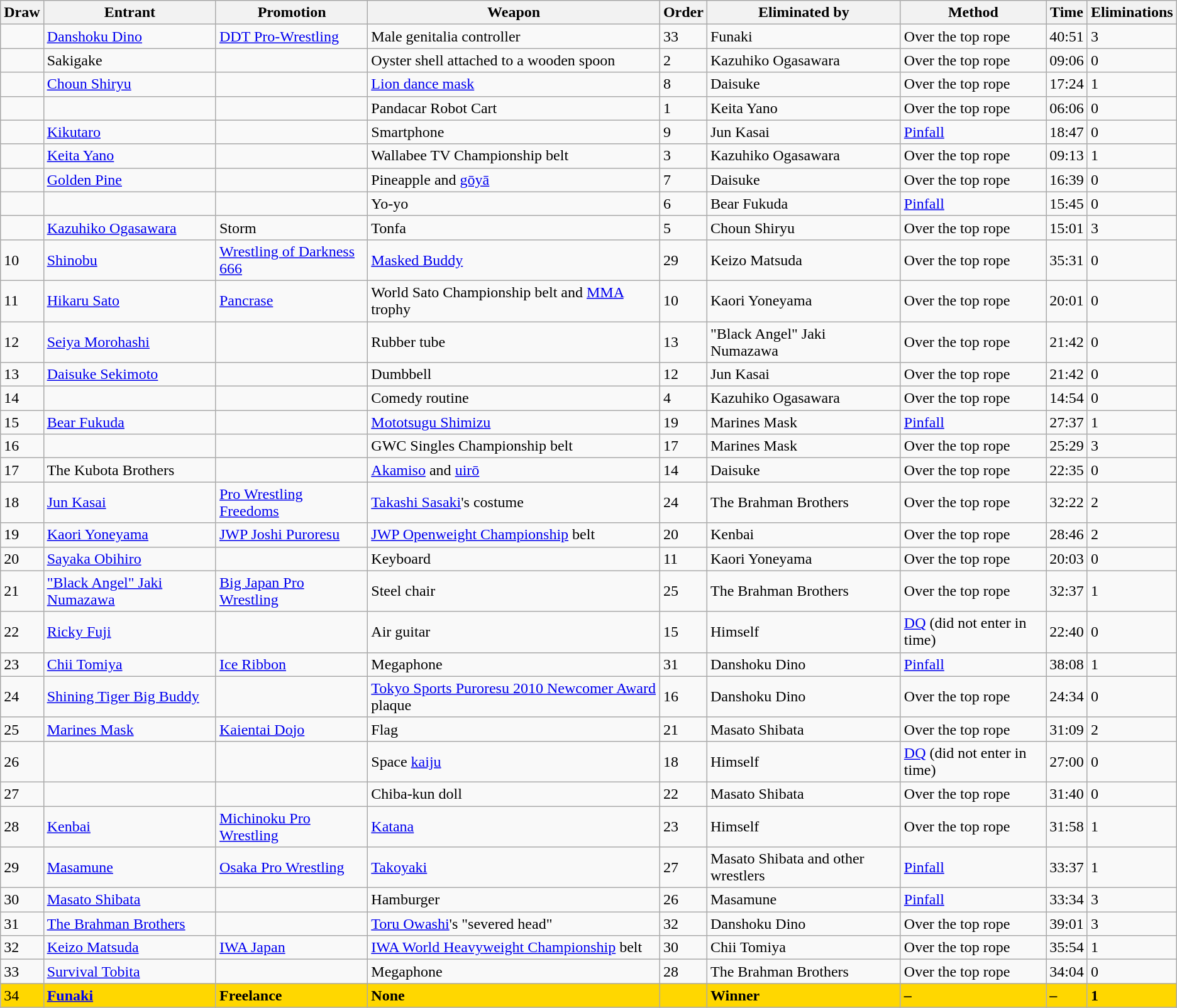<table class="wikitable sortable">
<tr>
<th>Draw</th>
<th>Entrant</th>
<th>Promotion</th>
<th>Weapon</th>
<th>Order</th>
<th>Eliminated by</th>
<th>Method</th>
<th>Time</th>
<th>Eliminations</th>
</tr>
<tr>
<td></td>
<td><a href='#'>Danshoku Dino</a></td>
<td><a href='#'>DDT Pro-Wrestling</a></td>
<td>Male genitalia controller</td>
<td>33</td>
<td>Funaki</td>
<td>Over the top rope</td>
<td>40:51</td>
<td>3</td>
</tr>
<tr>
<td></td>
<td>Sakigake</td>
<td></td>
<td>Oyster shell attached to a wooden spoon</td>
<td>2</td>
<td>Kazuhiko Ogasawara</td>
<td>Over the top rope</td>
<td>09:06</td>
<td>0</td>
</tr>
<tr>
<td></td>
<td><a href='#'>Choun Shiryu</a></td>
<td></td>
<td><a href='#'>Lion dance mask</a></td>
<td>8</td>
<td>Daisuke</td>
<td>Over the top rope</td>
<td>17:24</td>
<td>1</td>
</tr>
<tr>
<td></td>
<td></td>
<td></td>
<td>Pandacar Robot Cart</td>
<td>1</td>
<td>Keita Yano</td>
<td>Over the top rope</td>
<td>06:06</td>
<td>0</td>
</tr>
<tr>
<td></td>
<td><a href='#'>Kikutaro</a></td>
<td></td>
<td>Smartphone</td>
<td>9</td>
<td>Jun Kasai</td>
<td><a href='#'>Pinfall</a></td>
<td>18:47</td>
<td>0</td>
</tr>
<tr>
<td></td>
<td><a href='#'>Keita Yano</a></td>
<td></td>
<td>Wallabee TV Championship belt</td>
<td>3</td>
<td>Kazuhiko Ogasawara</td>
<td>Over the top rope</td>
<td>09:13</td>
<td>1</td>
</tr>
<tr>
<td></td>
<td><a href='#'>Golden Pine</a></td>
<td></td>
<td>Pineapple and <a href='#'>gōyā</a></td>
<td>7</td>
<td>Daisuke</td>
<td>Over the top rope</td>
<td>16:39</td>
<td>0</td>
</tr>
<tr>
<td></td>
<td></td>
<td></td>
<td>Yo-yo</td>
<td>6</td>
<td>Bear Fukuda</td>
<td><a href='#'>Pinfall</a></td>
<td>15:45</td>
<td>0</td>
</tr>
<tr>
<td></td>
<td><a href='#'>Kazuhiko Ogasawara</a></td>
<td>Storm</td>
<td>Tonfa</td>
<td>5</td>
<td>Choun Shiryu</td>
<td>Over the top rope</td>
<td>15:01</td>
<td>3</td>
</tr>
<tr>
<td>10</td>
<td><a href='#'>Shinobu</a></td>
<td><a href='#'>Wrestling of Darkness 666</a></td>
<td><a href='#'>Masked Buddy</a></td>
<td>29</td>
<td>Keizo Matsuda</td>
<td>Over the top rope</td>
<td>35:31</td>
<td>0</td>
</tr>
<tr>
<td>11</td>
<td><a href='#'>Hikaru Sato</a></td>
<td><a href='#'>Pancrase</a></td>
<td>World Sato Championship belt and <a href='#'>MMA</a> trophy</td>
<td>10</td>
<td>Kaori Yoneyama</td>
<td>Over the top rope</td>
<td>20:01</td>
<td>0</td>
</tr>
<tr>
<td>12</td>
<td><a href='#'>Seiya Morohashi</a></td>
<td></td>
<td>Rubber tube</td>
<td>13</td>
<td>"Black Angel" Jaki Numazawa</td>
<td>Over the top rope</td>
<td>21:42</td>
<td>0</td>
</tr>
<tr>
<td>13</td>
<td><a href='#'>Daisuke Sekimoto</a></td>
<td></td>
<td>Dumbbell</td>
<td>12</td>
<td>Jun Kasai</td>
<td>Over the top rope</td>
<td>21:42</td>
<td>0</td>
</tr>
<tr>
<td>14</td>
<td></td>
<td></td>
<td>Comedy routine</td>
<td>4</td>
<td>Kazuhiko Ogasawara</td>
<td>Over the top rope</td>
<td>14:54</td>
<td>0</td>
</tr>
<tr>
<td>15</td>
<td><a href='#'>Bear Fukuda</a></td>
<td></td>
<td><a href='#'>Mototsugu Shimizu</a></td>
<td>19</td>
<td>Marines Mask</td>
<td><a href='#'>Pinfall</a></td>
<td>27:37</td>
<td>1</td>
</tr>
<tr>
<td>16</td>
<td></td>
<td></td>
<td>GWC Singles Championship belt</td>
<td>17</td>
<td>Marines Mask</td>
<td>Over the top rope</td>
<td>25:29</td>
<td>3</td>
</tr>
<tr>
<td>17</td>
<td>The Kubota Brothers<br></td>
<td></td>
<td><a href='#'>Akamiso</a> and <a href='#'>uirō</a></td>
<td>14</td>
<td>Daisuke</td>
<td>Over the top rope</td>
<td>22:35</td>
<td>0</td>
</tr>
<tr>
<td>18</td>
<td><a href='#'>Jun Kasai</a></td>
<td><a href='#'>Pro Wrestling Freedoms</a></td>
<td><a href='#'>Takashi Sasaki</a>'s costume</td>
<td>24</td>
<td>The Brahman Brothers</td>
<td>Over the top rope</td>
<td>32:22</td>
<td>2</td>
</tr>
<tr>
<td>19</td>
<td><a href='#'>Kaori Yoneyama</a></td>
<td><a href='#'>JWP Joshi Puroresu</a></td>
<td><a href='#'>JWP Openweight Championship</a> belt</td>
<td>20</td>
<td>Kenbai</td>
<td>Over the top rope</td>
<td>28:46</td>
<td>2</td>
</tr>
<tr>
<td>20</td>
<td><a href='#'>Sayaka Obihiro</a></td>
<td></td>
<td>Keyboard</td>
<td>11</td>
<td>Kaori Yoneyama</td>
<td>Over the top rope</td>
<td>20:03</td>
<td>0</td>
</tr>
<tr>
<td>21</td>
<td><a href='#'>"Black Angel" Jaki Numazawa</a></td>
<td><a href='#'>Big Japan Pro Wrestling</a></td>
<td>Steel chair</td>
<td>25</td>
<td>The Brahman Brothers</td>
<td>Over the top rope</td>
<td>32:37</td>
<td>1</td>
</tr>
<tr>
<td>22</td>
<td><a href='#'>Ricky Fuji</a></td>
<td></td>
<td>Air guitar</td>
<td>15</td>
<td>Himself</td>
<td><a href='#'>DQ</a> (did not enter in time)</td>
<td>22:40</td>
<td>0</td>
</tr>
<tr>
<td>23</td>
<td><a href='#'>Chii Tomiya</a></td>
<td><a href='#'>Ice Ribbon</a></td>
<td>Megaphone</td>
<td>31</td>
<td>Danshoku Dino</td>
<td><a href='#'>Pinfall</a></td>
<td>38:08</td>
<td>1</td>
</tr>
<tr>
<td>24</td>
<td><a href='#'>Shining Tiger Big Buddy</a></td>
<td></td>
<td><a href='#'>Tokyo Sports Puroresu 2010 Newcomer Award</a> plaque</td>
<td>16</td>
<td>Danshoku Dino</td>
<td>Over the top rope</td>
<td>24:34</td>
<td>0</td>
</tr>
<tr>
<td>25</td>
<td><a href='#'>Marines Mask</a></td>
<td><a href='#'>Kaientai Dojo</a></td>
<td>Flag</td>
<td>21</td>
<td>Masato Shibata</td>
<td>Over the top rope</td>
<td>31:09</td>
<td>2</td>
</tr>
<tr>
<td>26</td>
<td></td>
<td></td>
<td>Space <a href='#'>kaiju</a></td>
<td>18</td>
<td>Himself</td>
<td><a href='#'>DQ</a> (did not enter in time)</td>
<td>27:00</td>
<td>0</td>
</tr>
<tr>
<td>27</td>
<td></td>
<td></td>
<td>Chiba-kun doll</td>
<td>22</td>
<td>Masato Shibata</td>
<td>Over the top rope</td>
<td>31:40</td>
<td>0</td>
</tr>
<tr>
<td>28</td>
<td><a href='#'>Kenbai</a></td>
<td><a href='#'>Michinoku Pro Wrestling</a></td>
<td><a href='#'>Katana</a></td>
<td>23</td>
<td>Himself</td>
<td>Over the top rope</td>
<td>31:58</td>
<td>1</td>
</tr>
<tr>
<td>29</td>
<td><a href='#'>Masamune</a></td>
<td><a href='#'>Osaka Pro Wrestling</a></td>
<td><a href='#'>Takoyaki</a></td>
<td>27</td>
<td>Masato Shibata and other wrestlers</td>
<td><a href='#'>Pinfall</a></td>
<td>33:37</td>
<td>1</td>
</tr>
<tr>
<td>30</td>
<td><a href='#'>Masato Shibata</a></td>
<td></td>
<td>Hamburger</td>
<td>26</td>
<td>Masamune</td>
<td><a href='#'>Pinfall</a></td>
<td>33:34</td>
<td>3</td>
</tr>
<tr>
<td>31</td>
<td><a href='#'>The Brahman Brothers</a><br></td>
<td></td>
<td><a href='#'>Toru Owashi</a>'s "severed head"</td>
<td>32</td>
<td>Danshoku Dino</td>
<td>Over the top rope</td>
<td>39:01</td>
<td>3</td>
</tr>
<tr>
<td>32</td>
<td><a href='#'>Keizo Matsuda</a></td>
<td><a href='#'>IWA Japan</a></td>
<td><a href='#'>IWA World Heavyweight Championship</a> belt</td>
<td>30</td>
<td>Chii Tomiya</td>
<td>Over the top rope</td>
<td>35:54</td>
<td>1</td>
</tr>
<tr>
<td>33</td>
<td><a href='#'>Survival Tobita</a></td>
<td></td>
<td>Megaphone</td>
<td>28</td>
<td>The Brahman Brothers</td>
<td>Over the top rope</td>
<td>34:04</td>
<td>0</td>
</tr>
<tr style="background:gold;">
<td>34</td>
<td><strong><a href='#'>Funaki</a></strong></td>
<td><strong>Freelance</strong></td>
<td><strong>None</strong></td>
<td><strong></strong></td>
<td><strong>Winner</strong></td>
<td><strong>–</strong></td>
<td><strong>–</strong></td>
<td><strong>1</strong></td>
</tr>
</table>
